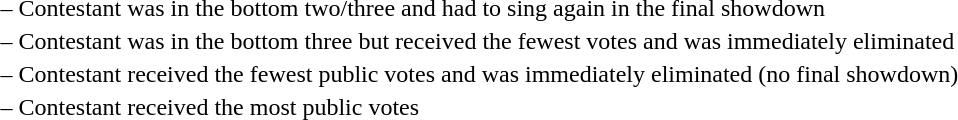<table>
<tr>
<td> –</td>
<td>Contestant was in the bottom two/three and had to sing again in the final showdown</td>
</tr>
<tr>
<td> –</td>
<td>Contestant was in the bottom three but received the fewest votes and was immediately eliminated</td>
</tr>
<tr>
<td> –</td>
<td>Contestant received the fewest public votes and was immediately eliminated (no final showdown)</td>
</tr>
<tr>
<td> –</td>
<td>Contestant received the most public votes</td>
</tr>
</table>
